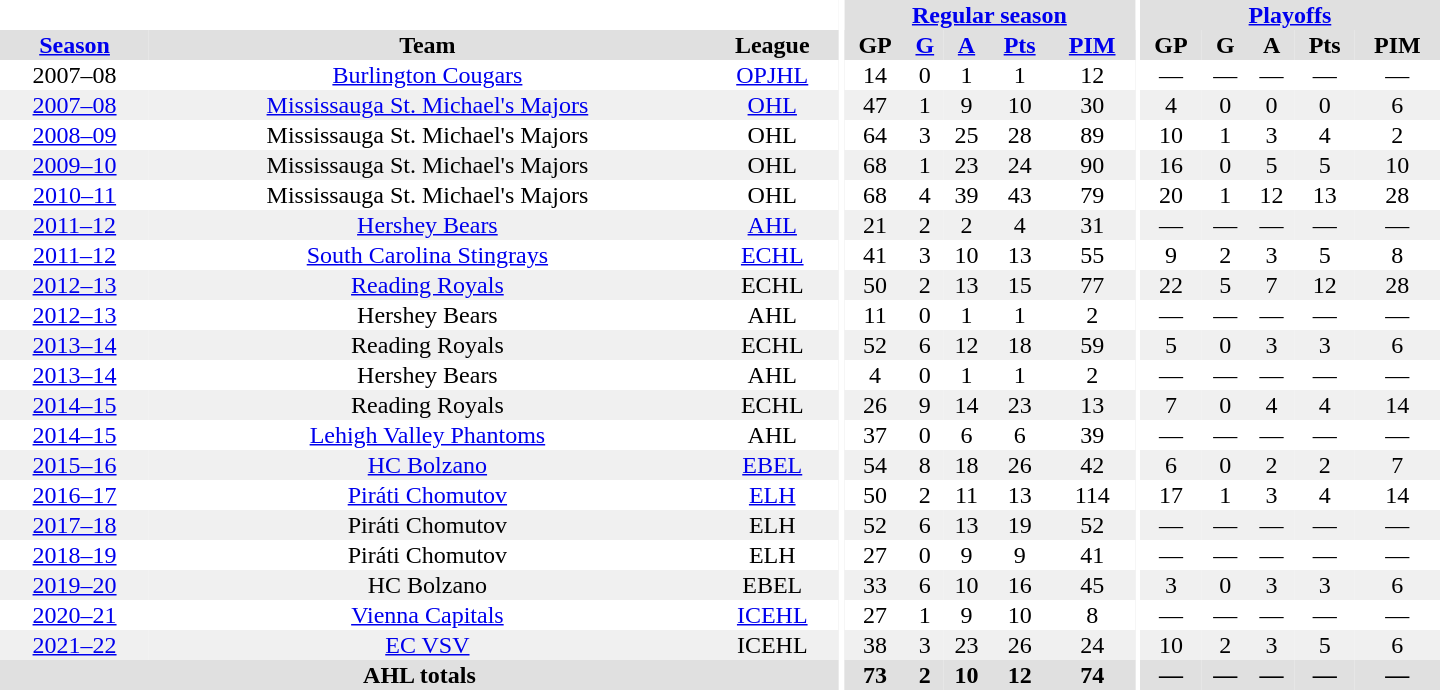<table border="0" cellpadding="1" cellspacing="0" style="text-align:center; width:60em">
<tr bgcolor="#e0e0e0">
<th colspan="3" bgcolor="#ffffff"></th>
<th rowspan="99" bgcolor="#ffffff"></th>
<th colspan="5"><a href='#'>Regular season</a></th>
<th rowspan="99" bgcolor="#ffffff"></th>
<th colspan="5"><a href='#'>Playoffs</a></th>
</tr>
<tr bgcolor="#e0e0e0">
<th><a href='#'>Season</a></th>
<th>Team</th>
<th>League</th>
<th>GP</th>
<th><a href='#'>G</a></th>
<th><a href='#'>A</a></th>
<th><a href='#'>Pts</a></th>
<th><a href='#'>PIM</a></th>
<th>GP</th>
<th>G</th>
<th>A</th>
<th>Pts</th>
<th>PIM</th>
</tr>
<tr ALIGN="center">
<td>2007–08</td>
<td><a href='#'>Burlington Cougars</a></td>
<td><a href='#'>OPJHL</a></td>
<td>14</td>
<td>0</td>
<td>1</td>
<td>1</td>
<td>12</td>
<td>—</td>
<td>—</td>
<td>—</td>
<td>—</td>
<td>—</td>
</tr>
<tr ALIGN="center" bgcolor="#f0f0f0">
<td><a href='#'>2007–08</a></td>
<td><a href='#'>Mississauga St. Michael's Majors</a></td>
<td><a href='#'>OHL</a></td>
<td>47</td>
<td>1</td>
<td>9</td>
<td>10</td>
<td>30</td>
<td>4</td>
<td>0</td>
<td>0</td>
<td>0</td>
<td>6</td>
</tr>
<tr ALIGN="center">
<td><a href='#'>2008–09</a></td>
<td>Mississauga St. Michael's Majors</td>
<td>OHL</td>
<td>64</td>
<td>3</td>
<td>25</td>
<td>28</td>
<td>89</td>
<td>10</td>
<td>1</td>
<td>3</td>
<td>4</td>
<td>2</td>
</tr>
<tr ALIGN="center" bgcolor="#f0f0f0">
<td><a href='#'>2009–10</a></td>
<td>Mississauga St. Michael's Majors</td>
<td>OHL</td>
<td>68</td>
<td>1</td>
<td>23</td>
<td>24</td>
<td>90</td>
<td>16</td>
<td>0</td>
<td>5</td>
<td>5</td>
<td>10</td>
</tr>
<tr ALIGN="center">
<td><a href='#'>2010–11</a></td>
<td>Mississauga St. Michael's Majors</td>
<td>OHL</td>
<td>68</td>
<td>4</td>
<td>39</td>
<td>43</td>
<td>79</td>
<td>20</td>
<td>1</td>
<td>12</td>
<td>13</td>
<td>28</td>
</tr>
<tr ALIGN="center" bgcolor="#f0f0f0">
<td><a href='#'>2011–12</a></td>
<td><a href='#'>Hershey Bears</a></td>
<td><a href='#'>AHL</a></td>
<td>21</td>
<td>2</td>
<td>2</td>
<td>4</td>
<td>31</td>
<td>—</td>
<td>—</td>
<td>—</td>
<td>—</td>
<td>—</td>
</tr>
<tr ALIGN="center">
<td><a href='#'>2011–12</a></td>
<td><a href='#'>South Carolina Stingrays</a></td>
<td><a href='#'>ECHL</a></td>
<td>41</td>
<td>3</td>
<td>10</td>
<td>13</td>
<td>55</td>
<td>9</td>
<td>2</td>
<td>3</td>
<td>5</td>
<td>8</td>
</tr>
<tr ALIGN="center" bgcolor="#f0f0f0">
<td><a href='#'>2012–13</a></td>
<td><a href='#'>Reading Royals</a></td>
<td>ECHL</td>
<td>50</td>
<td>2</td>
<td>13</td>
<td>15</td>
<td>77</td>
<td>22</td>
<td>5</td>
<td>7</td>
<td>12</td>
<td>28</td>
</tr>
<tr ALIGN="center">
<td><a href='#'>2012–13</a></td>
<td>Hershey Bears</td>
<td>AHL</td>
<td>11</td>
<td>0</td>
<td>1</td>
<td>1</td>
<td>2</td>
<td>—</td>
<td>—</td>
<td>—</td>
<td>—</td>
<td>—</td>
</tr>
<tr ALIGN="center" bgcolor="#f0f0f0">
<td><a href='#'>2013–14</a></td>
<td>Reading Royals</td>
<td>ECHL</td>
<td>52</td>
<td>6</td>
<td>12</td>
<td>18</td>
<td>59</td>
<td>5</td>
<td>0</td>
<td>3</td>
<td>3</td>
<td>6</td>
</tr>
<tr ALIGN="center">
<td><a href='#'>2013–14</a></td>
<td>Hershey Bears</td>
<td>AHL</td>
<td>4</td>
<td>0</td>
<td>1</td>
<td>1</td>
<td>2</td>
<td>—</td>
<td>—</td>
<td>—</td>
<td>—</td>
<td>—</td>
</tr>
<tr ALIGN="center" bgcolor="#f0f0f0">
<td><a href='#'>2014–15</a></td>
<td>Reading Royals</td>
<td>ECHL</td>
<td>26</td>
<td>9</td>
<td>14</td>
<td>23</td>
<td>13</td>
<td>7</td>
<td>0</td>
<td>4</td>
<td>4</td>
<td>14</td>
</tr>
<tr ALIGN="center">
<td><a href='#'>2014–15</a></td>
<td><a href='#'>Lehigh Valley Phantoms</a></td>
<td>AHL</td>
<td>37</td>
<td>0</td>
<td>6</td>
<td>6</td>
<td>39</td>
<td>—</td>
<td>—</td>
<td>—</td>
<td>—</td>
<td>—</td>
</tr>
<tr ALIGN="center" bgcolor="#f0f0f0">
<td><a href='#'>2015–16</a></td>
<td><a href='#'>HC Bolzano</a></td>
<td><a href='#'>EBEL</a></td>
<td>54</td>
<td>8</td>
<td>18</td>
<td>26</td>
<td>42</td>
<td>6</td>
<td>0</td>
<td>2</td>
<td>2</td>
<td>7</td>
</tr>
<tr ALIGN="center">
<td><a href='#'>2016–17</a></td>
<td><a href='#'>Piráti Chomutov</a></td>
<td><a href='#'>ELH</a></td>
<td>50</td>
<td>2</td>
<td>11</td>
<td>13</td>
<td>114</td>
<td>17</td>
<td>1</td>
<td>3</td>
<td>4</td>
<td>14</td>
</tr>
<tr ALIGN="center" bgcolor="#f0f0f0">
<td><a href='#'>2017–18</a></td>
<td>Piráti Chomutov</td>
<td>ELH</td>
<td>52</td>
<td>6</td>
<td>13</td>
<td>19</td>
<td>52</td>
<td>—</td>
<td>—</td>
<td>—</td>
<td>—</td>
<td>—</td>
</tr>
<tr ALIGN="center">
<td><a href='#'>2018–19</a></td>
<td>Piráti Chomutov</td>
<td>ELH</td>
<td>27</td>
<td>0</td>
<td>9</td>
<td>9</td>
<td>41</td>
<td>—</td>
<td>—</td>
<td>—</td>
<td>—</td>
<td>—</td>
</tr>
<tr ALIGN="center" bgcolor="#f0f0f0">
<td><a href='#'>2019–20</a></td>
<td>HC Bolzano</td>
<td>EBEL</td>
<td>33</td>
<td>6</td>
<td>10</td>
<td>16</td>
<td>45</td>
<td>3</td>
<td>0</td>
<td>3</td>
<td>3</td>
<td>6</td>
</tr>
<tr ALIGN="center">
<td><a href='#'>2020–21</a></td>
<td><a href='#'>Vienna Capitals</a></td>
<td><a href='#'>ICEHL</a></td>
<td>27</td>
<td>1</td>
<td>9</td>
<td>10</td>
<td>8</td>
<td>—</td>
<td>—</td>
<td>—</td>
<td>—</td>
<td>—</td>
</tr>
<tr ALIGN="center" bgcolor="#f0f0f0">
<td><a href='#'>2021–22</a></td>
<td><a href='#'>EC VSV</a></td>
<td>ICEHL</td>
<td>38</td>
<td>3</td>
<td>23</td>
<td>26</td>
<td>24</td>
<td>10</td>
<td>2</td>
<td>3</td>
<td>5</td>
<td>6</td>
</tr>
<tr ALIGN="center" bgcolor="#e0e0e0">
<th colspan="3">AHL totals</th>
<th>73</th>
<th>2</th>
<th>10</th>
<th>12</th>
<th>74</th>
<th>—</th>
<th>—</th>
<th>—</th>
<th>—</th>
<th>—</th>
</tr>
</table>
